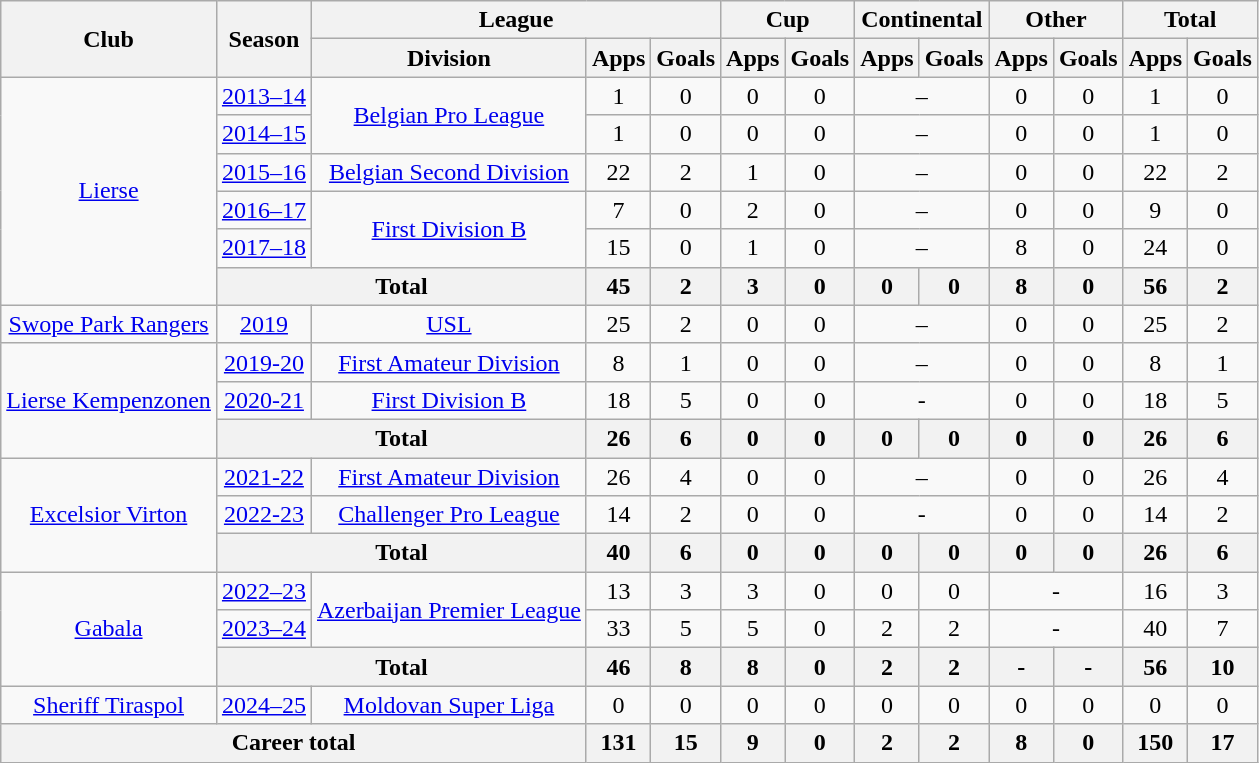<table class="wikitable" style="text-align: center">
<tr>
<th rowspan="2">Club</th>
<th rowspan="2">Season</th>
<th colspan="3">League</th>
<th colspan="2">Cup</th>
<th colspan="2">Continental</th>
<th colspan="2">Other</th>
<th colspan="2">Total</th>
</tr>
<tr>
<th>Division</th>
<th>Apps</th>
<th>Goals</th>
<th>Apps</th>
<th>Goals</th>
<th>Apps</th>
<th>Goals</th>
<th>Apps</th>
<th>Goals</th>
<th>Apps</th>
<th>Goals</th>
</tr>
<tr>
<td rowspan="6"><a href='#'>Lierse</a></td>
<td><a href='#'>2013–14</a></td>
<td rowspan="2"><a href='#'>Belgian Pro League</a></td>
<td>1</td>
<td>0</td>
<td>0</td>
<td>0</td>
<td colspan="2">–</td>
<td>0</td>
<td>0</td>
<td>1</td>
<td>0</td>
</tr>
<tr>
<td><a href='#'>2014–15</a></td>
<td>1</td>
<td>0</td>
<td>0</td>
<td>0</td>
<td colspan="2">–</td>
<td>0</td>
<td>0</td>
<td>1</td>
<td>0</td>
</tr>
<tr>
<td><a href='#'>2015–16</a></td>
<td><a href='#'>Belgian Second Division</a></td>
<td>22</td>
<td>2</td>
<td>1</td>
<td>0</td>
<td colspan="2">–</td>
<td>0</td>
<td>0</td>
<td>22</td>
<td>2</td>
</tr>
<tr>
<td><a href='#'>2016–17</a></td>
<td rowspan="2"><a href='#'>First Division B</a></td>
<td>7</td>
<td>0</td>
<td>2</td>
<td>0</td>
<td colspan="2">–</td>
<td>0</td>
<td>0</td>
<td>9</td>
<td>0</td>
</tr>
<tr>
<td><a href='#'>2017–18</a></td>
<td>15</td>
<td>0</td>
<td>1</td>
<td>0</td>
<td colspan="2">–</td>
<td>8</td>
<td>0</td>
<td>24</td>
<td>0</td>
</tr>
<tr>
<th colspan="2"><strong>Total</strong></th>
<th>45</th>
<th>2</th>
<th>3</th>
<th>0</th>
<th>0</th>
<th>0</th>
<th>8</th>
<th>0</th>
<th>56</th>
<th>2</th>
</tr>
<tr>
<td><a href='#'>Swope Park Rangers</a></td>
<td><a href='#'>2019</a></td>
<td><a href='#'>USL</a></td>
<td>25</td>
<td>2</td>
<td>0</td>
<td>0</td>
<td colspan="2">–</td>
<td>0</td>
<td>0</td>
<td>25</td>
<td>2</td>
</tr>
<tr>
<td rowspan="3"><a href='#'>Lierse Kempenzonen</a></td>
<td><a href='#'>2019-20</a></td>
<td><a href='#'>First Amateur Division</a></td>
<td>8</td>
<td>1</td>
<td>0</td>
<td>0</td>
<td colspan="2">–</td>
<td>0</td>
<td>0</td>
<td>8</td>
<td>1</td>
</tr>
<tr>
<td><a href='#'>2020-21</a></td>
<td><a href='#'>First Division B</a></td>
<td>18</td>
<td>5</td>
<td>0</td>
<td>0</td>
<td colspan="2">-</td>
<td>0</td>
<td>0</td>
<td>18</td>
<td>5</td>
</tr>
<tr>
<th colspan="2"><strong>Total</strong></th>
<th>26</th>
<th>6</th>
<th>0</th>
<th>0</th>
<th>0</th>
<th>0</th>
<th>0</th>
<th>0</th>
<th>26</th>
<th>6</th>
</tr>
<tr>
<td rowspan="3"><a href='#'>Excelsior Virton</a></td>
<td><a href='#'>2021-22</a></td>
<td rowspan="1"><a href='#'>First Amateur Division</a></td>
<td>26</td>
<td>4</td>
<td>0</td>
<td>0</td>
<td colspan="2">–</td>
<td>0</td>
<td>0</td>
<td>26</td>
<td>4</td>
</tr>
<tr>
<td><a href='#'>2022-23</a></td>
<td><a href='#'>Challenger Pro League</a></td>
<td>14</td>
<td>2</td>
<td>0</td>
<td>0</td>
<td colspan="2">-</td>
<td>0</td>
<td>0</td>
<td>14</td>
<td>2</td>
</tr>
<tr>
<th colspan="2"><strong>Total</strong></th>
<th>40</th>
<th>6</th>
<th>0</th>
<th>0</th>
<th>0</th>
<th>0</th>
<th>0</th>
<th>0</th>
<th>26</th>
<th>6</th>
</tr>
<tr>
<td rowspan="3" valign="center"><a href='#'>Gabala</a></td>
<td><a href='#'>2022–23</a></td>
<td rowspan="2"><a href='#'>Azerbaijan Premier League</a></td>
<td>13</td>
<td>3</td>
<td>3</td>
<td>0</td>
<td>0</td>
<td>0</td>
<td colspan="2">-</td>
<td>16</td>
<td>3</td>
</tr>
<tr>
<td><a href='#'>2023–24</a></td>
<td>33</td>
<td>5</td>
<td>5</td>
<td>0</td>
<td>2</td>
<td>2</td>
<td colspan="2">-</td>
<td>40</td>
<td>7</td>
</tr>
<tr>
<th colspan="2"><strong>Total</strong></th>
<th>46</th>
<th>8</th>
<th>8</th>
<th>0</th>
<th>2</th>
<th>2</th>
<th>-</th>
<th>-</th>
<th>56</th>
<th>10</th>
</tr>
<tr>
<td><a href='#'>Sheriff Tiraspol</a></td>
<td><a href='#'>2024–25</a></td>
<td><a href='#'>Moldovan Super Liga</a></td>
<td>0</td>
<td>0</td>
<td>0</td>
<td>0</td>
<td>0</td>
<td>0</td>
<td>0</td>
<td>0</td>
<td>0</td>
<td>0</td>
</tr>
<tr>
<th colspan="3">Career total</th>
<th>131</th>
<th>15</th>
<th>9</th>
<th>0</th>
<th>2</th>
<th>2</th>
<th>8</th>
<th>0</th>
<th>150</th>
<th>17</th>
</tr>
</table>
